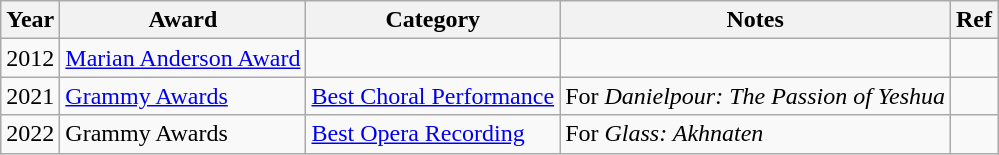<table class="wikitable">
<tr>
<th>Year</th>
<th>Award</th>
<th>Category</th>
<th>Notes</th>
<th>Ref</th>
</tr>
<tr>
<td>2012</td>
<td><a href='#'>Marian Anderson Award</a></td>
<td></td>
<td></td>
<td></td>
</tr>
<tr>
<td>2021</td>
<td><a href='#'>Grammy Awards</a></td>
<td><a href='#'>Best Choral Performance</a></td>
<td>For <em>Danielpour: The Passion of Yeshua</em></td>
<td></td>
</tr>
<tr>
<td>2022</td>
<td>Grammy Awards</td>
<td><a href='#'>Best Opera Recording</a></td>
<td>For <em>Glass: Akhnaten</em></td>
<td></td>
</tr>
</table>
